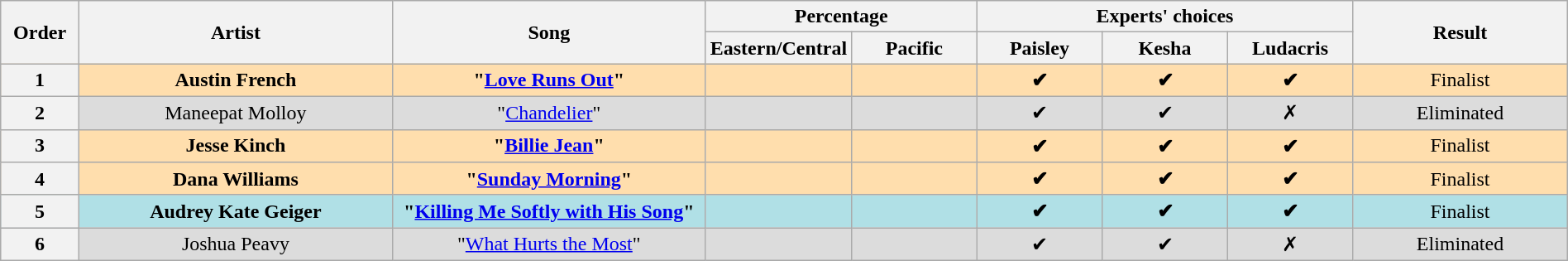<table class="wikitable" style="text-align:center; width:100%;">
<tr>
<th scope="col" rowspan="2" style="width:05%;">Order</th>
<th scope="col" rowspan="2" style="width:20%;">Artist</th>
<th scope="col" rowspan="2" style="width:20%;">Song</th>
<th scope="col" colspan="2" style="width:20%;">Percentage</th>
<th scope="col" colspan="3" style="width:32%;">Experts' choices</th>
<th rowspan="2">Result</th>
</tr>
<tr>
<th style="width:08%;">Eastern/Central</th>
<th style="width:08%;">Pacific</th>
<th style="width:08%;">Paisley</th>
<th style="width:08%;">Kesha</th>
<th style="width:08%;">Ludacris</th>
</tr>
<tr bgcolor="navajowhite">
<th><strong>1</strong></th>
<td><strong>Austin French</strong></td>
<td><strong>"<a href='#'>Love Runs Out</a>"</strong></td>
<td align="center"></td>
<td align="center"></td>
<td><strong>✔</strong></td>
<td><strong>✔</strong></td>
<td><strong>✔</strong></td>
<td>Finalist</td>
</tr>
<tr style="background:#DCDCDC;">
<th><strong>2</strong></th>
<td>Maneepat Molloy</td>
<td>"<a href='#'>Chandelier</a>"</td>
<td align="center"></td>
<td align="center"></td>
<td>✔</td>
<td>✔</td>
<td>✗</td>
<td>Eliminated</td>
</tr>
<tr bgcolor="navajowhite">
<th><strong>3</strong></th>
<td><strong>Jesse Kinch</strong></td>
<td><strong>"<a href='#'>Billie Jean</a>"</strong></td>
<td align="center"></td>
<td align="center"></td>
<td><strong>✔</strong></td>
<td><strong>✔</strong></td>
<td><strong>✔</strong></td>
<td>Finalist</td>
</tr>
<tr bgcolor="navajowhite">
<th><strong>4</strong></th>
<td><strong>Dana Williams</strong></td>
<td><strong>"<a href='#'>Sunday Morning</a>"</strong></td>
<td align="center"></td>
<td align="center"></td>
<td><strong>✔</strong></td>
<td><strong>✔</strong></td>
<td><strong>✔</strong></td>
<td>Finalist</td>
</tr>
<tr style="background:#b0e0e6;">
<th><strong>5</strong></th>
<td><strong>Audrey Kate Geiger</strong></td>
<td><strong>"<a href='#'>Killing Me Softly with His Song</a>"</strong></td>
<td align="center"></td>
<td align="center"></td>
<td><strong>✔</strong></td>
<td><strong>✔</strong></td>
<td><strong>✔</strong></td>
<td>Finalist</td>
</tr>
<tr style="background:#DCDCDC;">
<th><strong>6</strong></th>
<td>Joshua Peavy</td>
<td>"<a href='#'>What Hurts the Most</a>"</td>
<td align="center"></td>
<td align="center"></td>
<td>✔</td>
<td>✔</td>
<td>✗</td>
<td>Eliminated</td>
</tr>
</table>
